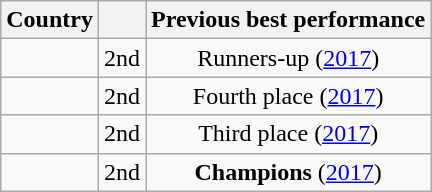<table class="wikitable sortable" style="text-align:left;">
<tr>
<th>Country</th>
<th></th>
<th>Previous best performance</th>
</tr>
<tr>
<td></td>
<td align="center">2nd</td>
<td align="center">Runners-up (<a href='#'>2017</a>)</td>
</tr>
<tr>
<td></td>
<td align="center">2nd</td>
<td align="center">Fourth place (<a href='#'>2017</a>)</td>
</tr>
<tr>
<td></td>
<td align="center">2nd</td>
<td align="center">Third place (<a href='#'>2017</a>)</td>
</tr>
<tr>
<td></td>
<td align="center">2nd</td>
<td align="center"><strong>Champions</strong> (<a href='#'>2017</a>)</td>
</tr>
</table>
